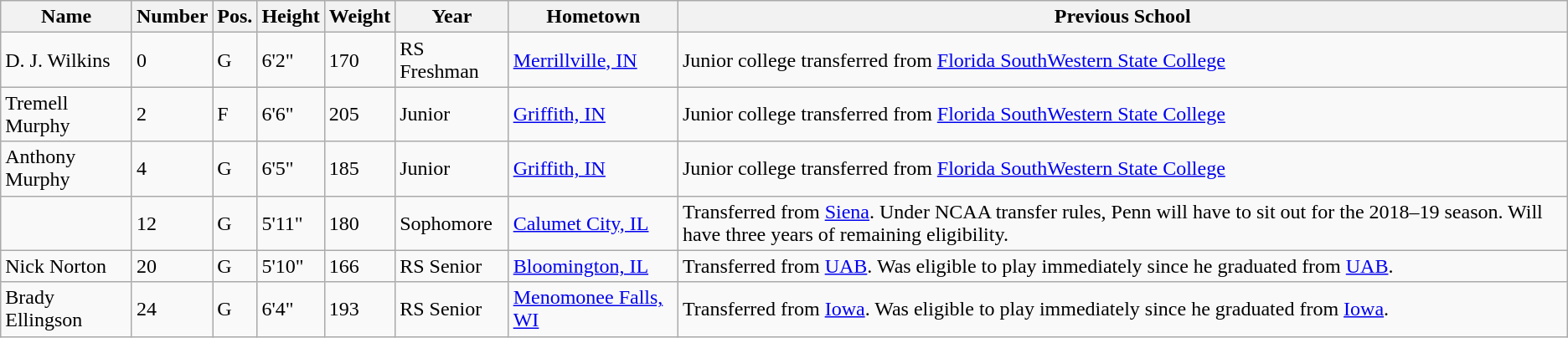<table class="wikitable sortable" border="1">
<tr>
<th>Name</th>
<th>Number</th>
<th>Pos.</th>
<th>Height</th>
<th>Weight</th>
<th>Year</th>
<th>Hometown</th>
<th class="unsortable">Previous School</th>
</tr>
<tr>
<td>D. J. Wilkins</td>
<td>0</td>
<td>G</td>
<td>6'2"</td>
<td>170</td>
<td>RS Freshman</td>
<td><a href='#'>Merrillville, IN</a></td>
<td>Junior college transferred from <a href='#'>Florida SouthWestern State College</a></td>
</tr>
<tr>
<td>Tremell Murphy</td>
<td>2</td>
<td>F</td>
<td>6'6"</td>
<td>205</td>
<td>Junior</td>
<td><a href='#'>Griffith, IN</a></td>
<td>Junior college transferred from <a href='#'>Florida SouthWestern State College</a></td>
</tr>
<tr>
<td>Anthony Murphy</td>
<td>4</td>
<td>G</td>
<td>6'5"</td>
<td>185</td>
<td>Junior</td>
<td><a href='#'>Griffith, IN</a></td>
<td>Junior college transferred from <a href='#'>Florida SouthWestern State College</a></td>
</tr>
<tr>
<td></td>
<td>12</td>
<td>G</td>
<td>5'11"</td>
<td>180</td>
<td>Sophomore</td>
<td><a href='#'>Calumet City, IL</a></td>
<td>Transferred from <a href='#'>Siena</a>. Under NCAA transfer rules, Penn will have to sit out for the 2018–19 season. Will have three years of remaining eligibility.</td>
</tr>
<tr>
<td>Nick Norton</td>
<td>20</td>
<td>G</td>
<td>5'10"</td>
<td>166</td>
<td>RS Senior</td>
<td><a href='#'>Bloomington, IL</a></td>
<td>Transferred from <a href='#'>UAB</a>. Was eligible to play immediately since he graduated from <a href='#'>UAB</a>.</td>
</tr>
<tr>
<td>Brady Ellingson</td>
<td>24</td>
<td>G</td>
<td>6'4"</td>
<td>193</td>
<td>RS Senior</td>
<td><a href='#'>Menomonee Falls, WI</a></td>
<td>Transferred from <a href='#'>Iowa</a>. Was eligible to play immediately since he graduated from <a href='#'>Iowa</a>.</td>
</tr>
</table>
